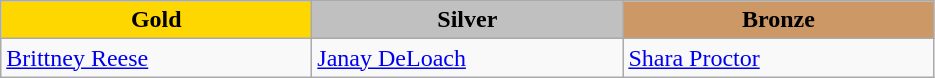<table class="wikitable" style="text-align:left">
<tr align="center">
<td width=200 bgcolor=gold><strong>Gold</strong></td>
<td width=200 bgcolor=silver><strong>Silver</strong></td>
<td width=200 bgcolor=CC9966><strong>Bronze</strong></td>
</tr>
<tr>
<td><a href='#'>Brittney Reese</a><br><em></em></td>
<td><a href='#'>Janay DeLoach</a><br> <em></em></td>
<td><a href='#'>Shara Proctor</a><br> <em></em></td>
</tr>
</table>
